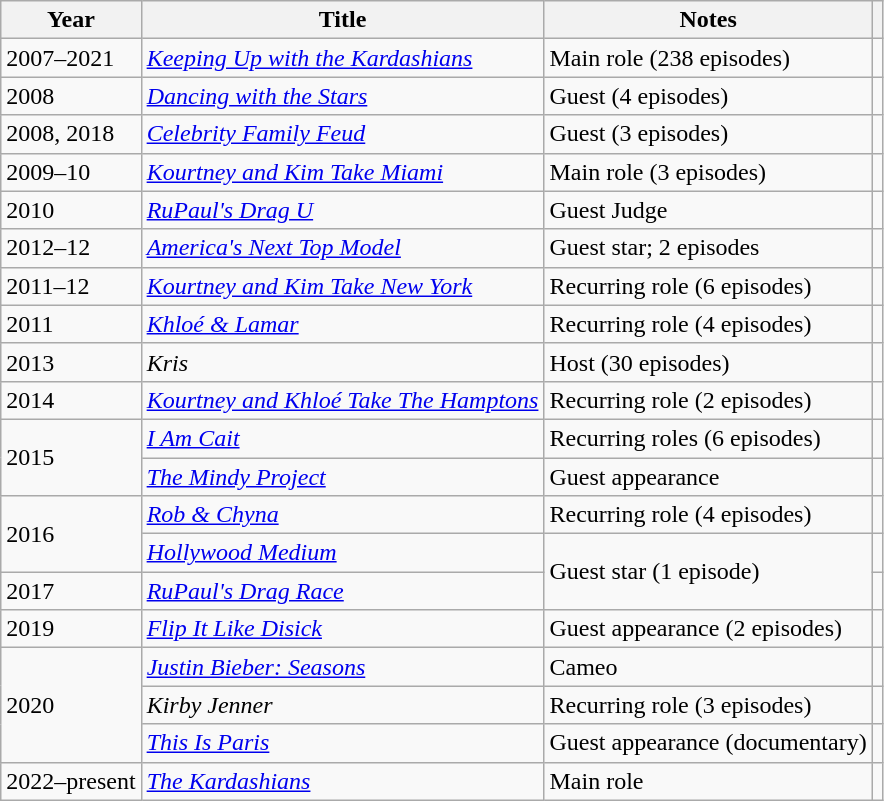<table class="wikitable sortable">
<tr>
<th scope="col">Year</th>
<th scope="col">Title</th>
<th scope="col">Notes</th>
<th scope="col" class="unsortable"></th>
</tr>
<tr>
<td>2007–2021</td>
<td><em><a href='#'>Keeping Up with the Kardashians</a></em></td>
<td>Main role (238 episodes)</td>
<td></td>
</tr>
<tr>
<td rowspan="1">2008</td>
<td><em><a href='#'>Dancing with the Stars</a></em></td>
<td>Guest (4 episodes)</td>
<td></td>
</tr>
<tr>
<td>2008, 2018</td>
<td><em><a href='#'>Celebrity Family Feud</a></em></td>
<td>Guest (3 episodes)</td>
<td></td>
</tr>
<tr>
<td>2009–10</td>
<td><em><a href='#'>Kourtney and Kim Take Miami</a></em></td>
<td>Main role (3 episodes)</td>
<td></td>
</tr>
<tr>
<td>2010</td>
<td><em><a href='#'>RuPaul's Drag U</a></em></td>
<td>Guest Judge</td>
<td></td>
</tr>
<tr>
<td>2012–12</td>
<td><em><a href='#'>America's Next Top Model</a></em></td>
<td>Guest star; 2 episodes</td>
<td></td>
</tr>
<tr>
<td>2011–12</td>
<td><em><a href='#'>Kourtney and Kim Take New York</a></em></td>
<td>Recurring role (6 episodes)</td>
<td></td>
</tr>
<tr>
<td>2011</td>
<td><em><a href='#'>Khloé & Lamar</a></em></td>
<td>Recurring role (4 episodes)</td>
<td></td>
</tr>
<tr>
<td>2013</td>
<td><em>Kris</em></td>
<td>Host (30 episodes)</td>
<td></td>
</tr>
<tr>
<td rowspan="1">2014</td>
<td><em><a href='#'>Kourtney and Khloé Take The Hamptons</a></em></td>
<td>Recurring role (2 episodes)</td>
<td></td>
</tr>
<tr>
<td rowspan="2">2015</td>
<td><em><a href='#'>I Am Cait</a></em></td>
<td>Recurring roles (6 episodes)</td>
<td></td>
</tr>
<tr>
<td><em><a href='#'>The Mindy Project</a></em></td>
<td>Guest appearance</td>
<td></td>
</tr>
<tr>
<td rowspan="2">2016</td>
<td><em><a href='#'>Rob & Chyna</a></em></td>
<td>Recurring role (4 episodes)</td>
<td></td>
</tr>
<tr>
<td><em><a href='#'>Hollywood Medium</a></em></td>
<td rowspan="2">Guest star (1 episode)</td>
<td></td>
</tr>
<tr>
<td>2017</td>
<td><em><a href='#'>RuPaul's Drag Race</a></em></td>
<td></td>
</tr>
<tr>
<td>2019</td>
<td><em><a href='#'>Flip It Like Disick</a></em></td>
<td>Guest appearance (2 episodes)</td>
<td></td>
</tr>
<tr>
<td rowspan="3">2020</td>
<td><em><a href='#'>Justin Bieber: Seasons</a></em></td>
<td>Cameo</td>
<td></td>
</tr>
<tr>
<td><em>Kirby Jenner</em></td>
<td>Recurring role (3 episodes)</td>
<td></td>
</tr>
<tr>
<td><em><a href='#'>This Is Paris</a></em></td>
<td>Guest appearance (documentary)</td>
<td></td>
</tr>
<tr>
<td>2022–present</td>
<td><em><a href='#'>The Kardashians</a></em></td>
<td>Main role</td>
<td></td>
</tr>
</table>
